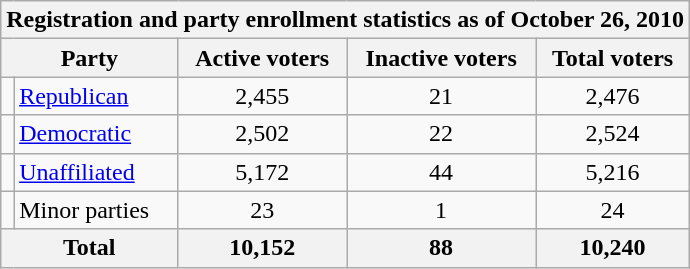<table class=wikitable>
<tr>
<th colspan = 6>Registration and party enrollment statistics as of October 26, 2010</th>
</tr>
<tr>
<th colspan = 2>Party</th>
<th>Active voters</th>
<th>Inactive voters</th>
<th>Total voters</th>
</tr>
<tr>
<td></td>
<td><a href='#'>Republican</a></td>
<td style="text-align:center;">2,455</td>
<td style="text-align:center;">21</td>
<td style="text-align:center;">2,476</td>
</tr>
<tr>
<td></td>
<td><a href='#'>Democratic</a></td>
<td style="text-align:center;">2,502</td>
<td style="text-align:center;">22</td>
<td style="text-align:center;">2,524</td>
</tr>
<tr>
<td></td>
<td><a href='#'>Unaffiliated</a></td>
<td style="text-align:center;">5,172</td>
<td style="text-align:center;">44</td>
<td style="text-align:center;">5,216</td>
</tr>
<tr>
<td></td>
<td>Minor parties</td>
<td style="text-align:center;">23</td>
<td style="text-align:center;">1</td>
<td style="text-align:center;">24</td>
</tr>
<tr>
<th colspan = 2>Total</th>
<th style="text-align:center;">10,152</th>
<th style="text-align:center;">88</th>
<th style="text-align:center;">10,240</th>
</tr>
</table>
